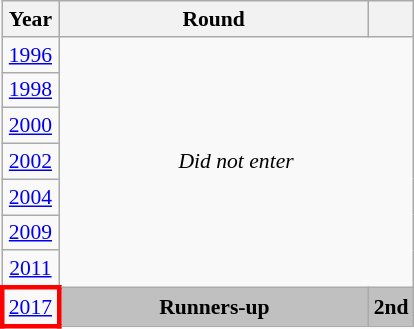<table class="wikitable" style="text-align: center; font-size:90%">
<tr>
<th>Year</th>
<th style="width:200px">Round</th>
<th></th>
</tr>
<tr>
<td><a href='#'>1996</a></td>
<td colspan="2" rowspan="7"><em>Did not enter</em></td>
</tr>
<tr>
<td><a href='#'>1998</a></td>
</tr>
<tr>
<td><a href='#'>2000</a></td>
</tr>
<tr>
<td><a href='#'>2002</a></td>
</tr>
<tr>
<td><a href='#'>2004</a></td>
</tr>
<tr>
<td><a href='#'>2009</a></td>
</tr>
<tr>
<td><a href='#'>2011</a></td>
</tr>
<tr>
<td style="border: 3px solid red"><a href='#'>2017</a></td>
<td bgcolor=Silver><strong>Runners-up</strong></td>
<td bgcolor=Silver><strong>2nd</strong></td>
</tr>
</table>
